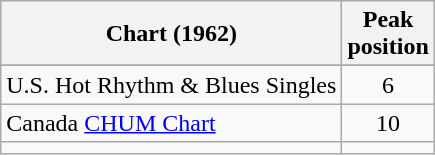<table class="wikitable sortable">
<tr>
<th align="left">Chart (1962)</th>
<th align="center">Peak<br>position</th>
</tr>
<tr>
</tr>
<tr>
</tr>
<tr>
<td align="left">U.S. Hot Rhythm & Blues Singles</td>
<td align="center">6</td>
</tr>
<tr>
<td align="left">Canada <a href='#'>CHUM Chart</a></td>
<td align="center">10</td>
</tr>
<tr>
<td></td>
</tr>
</table>
